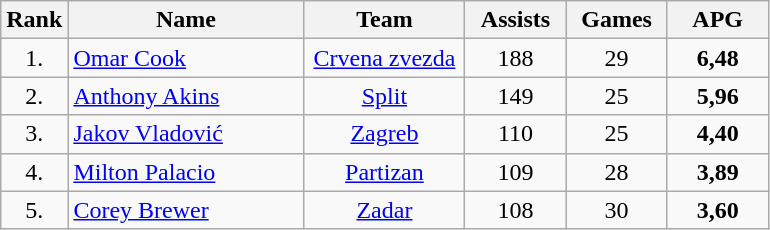<table class="wikitable" style="text-align: center;">
<tr>
<th>Rank</th>
<th width="150">Name</th>
<th width="100">Team</th>
<th width="60">Assists</th>
<th width="60">Games</th>
<th width="60">APG</th>
</tr>
<tr>
<td>1.</td>
<td align="left"> <a href='#'>Omar Cook</a></td>
<td><a href='#'>Crvena zvezda</a></td>
<td>188</td>
<td>29</td>
<td><strong>6,48</strong></td>
</tr>
<tr>
<td>2.</td>
<td align="left"> <a href='#'>Anthony Akins</a></td>
<td><a href='#'>Split</a></td>
<td>149</td>
<td>25</td>
<td><strong>5,96</strong></td>
</tr>
<tr>
<td>3.</td>
<td align="left"> <a href='#'>Jakov Vladović</a></td>
<td><a href='#'>Zagreb</a></td>
<td>110</td>
<td>25</td>
<td><strong>4,40</strong></td>
</tr>
<tr>
<td>4.</td>
<td align="left"> <a href='#'>Milton Palacio</a></td>
<td><a href='#'>Partizan</a></td>
<td>109</td>
<td>28</td>
<td><strong>3,89</strong></td>
</tr>
<tr>
<td>5.</td>
<td align="left"> <a href='#'>Corey Brewer</a></td>
<td><a href='#'>Zadar</a></td>
<td>108</td>
<td>30</td>
<td><strong>3,60</strong></td>
</tr>
</table>
